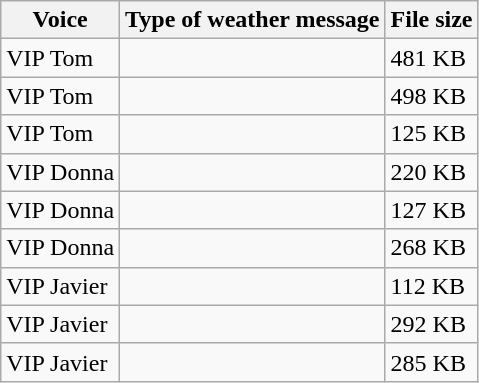<table class="wikitable">
<tr>
<th>Voice</th>
<th>Type of weather message</th>
<th>File size</th>
</tr>
<tr>
<td>VIP Tom</td>
<td></td>
<td>481 KB</td>
</tr>
<tr>
<td>VIP Tom</td>
<td></td>
<td>498 KB</td>
</tr>
<tr>
<td>VIP Tom</td>
<td></td>
<td>125 KB</td>
</tr>
<tr>
<td>VIP Donna</td>
<td></td>
<td>220 KB</td>
</tr>
<tr>
<td>VIP Donna</td>
<td></td>
<td>127 KB</td>
</tr>
<tr>
<td>VIP Donna</td>
<td></td>
<td>268 KB</td>
</tr>
<tr>
<td>VIP Javier</td>
<td></td>
<td>112 KB</td>
</tr>
<tr>
<td>VIP Javier</td>
<td></td>
<td>292 KB</td>
</tr>
<tr>
<td>VIP Javier</td>
<td></td>
<td>285 KB</td>
</tr>
</table>
